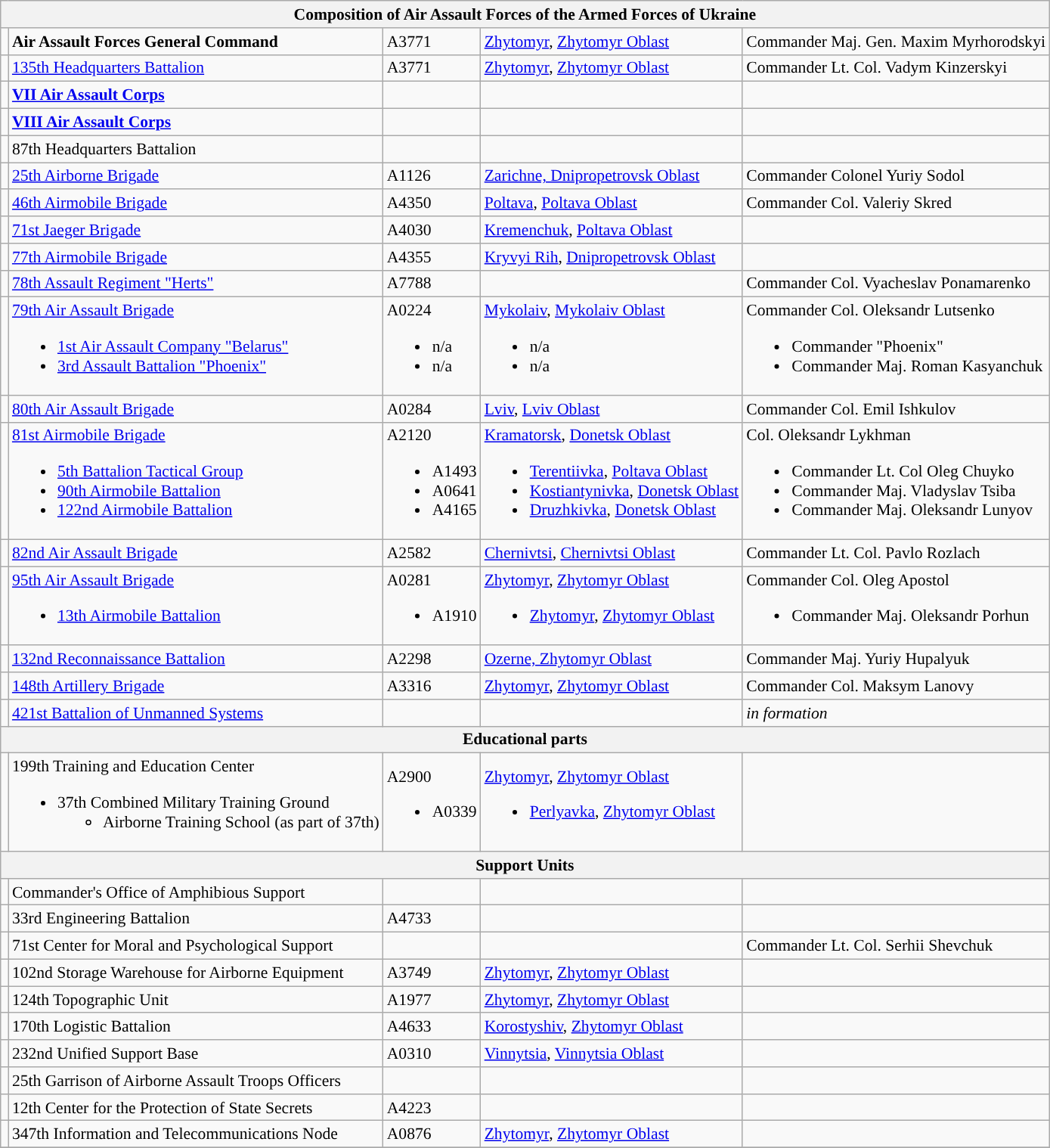<table class="wikitable" style="font-size: 90%;">
<tr align="center">
<th colspan=10 style="width: 350px;">Composition of Air Assault Forces of the Armed Forces of Ukraine</th>
</tr>
<tr>
<td></td>
<td><strong>Air Assault Forces General Command</strong></td>
<td>A3771</td>
<td><a href='#'>Zhytomyr</a>, <a href='#'>Zhytomyr Oblast</a></td>
<td>Commander Maj. Gen. Maxim Myrhorodskyi</td>
</tr>
<tr>
<td></td>
<td><a href='#'>135th Headquarters Battalion</a></td>
<td>A3771</td>
<td><a href='#'>Zhytomyr</a>, <a href='#'>Zhytomyr Oblast</a></td>
<td>Commander Lt. Col. Vadym Kinzerskyi</td>
</tr>
<tr>
<td></td>
<td><strong><a href='#'>VII Air Assault Corps</a></strong></td>
<td></td>
<td></td>
<td></td>
</tr>
<tr>
<td></td>
<td><strong><a href='#'>VIII Air Assault Corps</a></strong></td>
<td></td>
<td></td>
<td></td>
</tr>
<tr>
<td></td>
<td>87th Headquarters Battalion</td>
<td></td>
<td></td>
<td></td>
</tr>
<tr>
<td></td>
<td><a href='#'>25th Airborne Brigade</a></td>
<td>A1126</td>
<td><a href='#'>Zarichne, Dnipropetrovsk Oblast</a></td>
<td>Commander Colonel Yuriy Sodol</td>
</tr>
<tr>
<td></td>
<td><a href='#'>46th Airmobile Brigade</a></td>
<td>A4350</td>
<td><a href='#'>Poltava</a>, <a href='#'>Poltava Oblast</a></td>
<td>Commander Col. Valeriy Skred</td>
</tr>
<tr>
<td></td>
<td><a href='#'>71st Jaeger Brigade</a></td>
<td>A4030</td>
<td><a href='#'>Kremenchuk</a>, <a href='#'>Poltava Oblast</a></td>
<td></td>
</tr>
<tr>
<td></td>
<td><a href='#'>77th Airmobile Brigade</a></td>
<td>A4355</td>
<td><a href='#'>Kryvyi Rih</a>, <a href='#'>Dnipropetrovsk Oblast</a></td>
<td></td>
</tr>
<tr>
<td></td>
<td><a href='#'>78th Assault Regiment "Herts"</a></td>
<td>A7788</td>
<td></td>
<td>Commander Col. Vyacheslav Ponamarenko</td>
</tr>
<tr>
<td><br> <br>
</td>
<td><a href='#'>79th Air Assault Brigade</a><br><ul><li><a href='#'>1st Air Assault Company "Belarus"</a></li><li><a href='#'>3rd Assault Battalion "Phoenix"</a></li></ul></td>
<td>A0224<br><ul><li>n/a</li><li>n/a</li></ul></td>
<td><a href='#'>Mykolaiv</a>, <a href='#'>Mykolaiv Oblast</a><br><ul><li>n/a</li><li>n/a</li></ul></td>
<td>Commander Col. Oleksandr Lutsenko<br><ul><li>Commander "Phoenix"</li><li>Commander Maj. Roman Kasyanchuk</li></ul></td>
</tr>
<tr>
<td></td>
<td><a href='#'>80th Air Assault Brigade</a></td>
<td>A0284</td>
<td><a href='#'>Lviv</a>, <a href='#'>Lviv Oblast</a></td>
<td>Commander Col. Emil Ishkulov</td>
</tr>
<tr>
<td><br> <br>
 <br>
</td>
<td><a href='#'>81st Airmobile Brigade</a><br><ul><li><a href='#'>5th Battalion Tactical Group</a></li><li><a href='#'>90th Airmobile Battalion</a></li><li><a href='#'>122nd Airmobile Battalion</a></li></ul></td>
<td>A2120<br><ul><li>A1493</li><li>A0641</li><li>A4165</li></ul></td>
<td><a href='#'>Kramatorsk</a>, <a href='#'>Donetsk Oblast</a><br><ul><li><a href='#'>Terentiivka</a>, <a href='#'>Poltava Oblast</a></li><li><a href='#'>Kostiantynivka</a>, <a href='#'>Donetsk Oblast</a></li><li><a href='#'>Druzhkivka</a>, <a href='#'>Donetsk Oblast</a></li></ul></td>
<td>Col. Oleksandr Lykhman<br><ul><li>Commander Lt. Col Oleg Chuyko</li><li>Commander Maj. Vladyslav Tsiba</li><li>Commander Maj. Oleksandr Lunyov</li></ul></td>
</tr>
<tr>
<td></td>
<td><a href='#'>82nd Air Assault Brigade</a></td>
<td>A2582</td>
<td><a href='#'>Chernivtsi</a>, <a href='#'>Chernivtsi Oblast</a></td>
<td>Commander Lt. Col. Pavlo Rozlach</td>
</tr>
<tr>
<td><br></td>
<td><a href='#'>95th Air Assault Brigade</a><br><ul><li><a href='#'>13th Airmobile Battalion</a></li></ul></td>
<td>A0281<br><ul><li>A1910</li></ul></td>
<td><a href='#'>Zhytomyr</a>, <a href='#'>Zhytomyr Oblast</a><br><ul><li><a href='#'>Zhytomyr</a>, <a href='#'>Zhytomyr Oblast</a></li></ul></td>
<td>Commander Col. Oleg Apostol<br><ul><li>Commander Maj. Oleksandr Porhun</li></ul></td>
</tr>
<tr>
<td></td>
<td><a href='#'>132nd Reconnaissance Battalion</a></td>
<td>А2298</td>
<td><a href='#'>Ozerne, Zhytomyr Oblast</a></td>
<td>Commander Maj. Yuriy Hupalyuk</td>
</tr>
<tr>
<td></td>
<td><a href='#'>148th Artillery Brigade</a></td>
<td>A3316</td>
<td><a href='#'>Zhytomyr</a>, <a href='#'>Zhytomyr Oblast</a></td>
<td>Commander Col. Maksym Lanovy</td>
</tr>
<tr>
<td></td>
<td><a href='#'>421st Battalion of Unmanned Systems</a></td>
<td></td>
<td></td>
<td><em>in formation</em></td>
</tr>
<tr align="center">
<th colspan=10 style="width: 350px;">Educational parts</th>
</tr>
<tr>
<td></td>
<td>199th Training and Education Center<br><ul><li>37th Combined Military Training Ground<ul><li>Airborne Training School (as part of 37th)</li></ul></li></ul></td>
<td>A2900<br><ul><li>A0339</li></ul></td>
<td><a href='#'>Zhytomyr</a>, <a href='#'>Zhytomyr Oblast</a><br><ul><li><a href='#'>Perlyavka</a>, <a href='#'>Zhytomyr Oblast</a></li></ul></td>
<td></td>
</tr>
<tr align="center">
<th colspan=10 style="width: 410px;">Support Units</th>
</tr>
<tr>
<td></td>
<td>Commander's Office of Amphibious Support</td>
<td></td>
<td></td>
<td></td>
</tr>
<tr>
<td></td>
<td>33rd Engineering Battalion</td>
<td>A4733</td>
<td></td>
<td></td>
</tr>
<tr>
<td></td>
<td>71st Center for Moral and Psychological Support</td>
<td></td>
<td></td>
<td>Commander Lt. Col. Serhii Shevchuk</td>
</tr>
<tr>
<td></td>
<td>102nd Storage Warehouse for Airborne Equipment</td>
<td>А3749</td>
<td><a href='#'>Zhytomyr</a>, <a href='#'>Zhytomyr Oblast</a></td>
<td></td>
</tr>
<tr>
<td></td>
<td>124th Topographic Unit</td>
<td>A1977</td>
<td><a href='#'>Zhytomyr</a>, <a href='#'>Zhytomyr Oblast</a></td>
<td></td>
</tr>
<tr>
<td></td>
<td>170th Logistic Battalion</td>
<td>A4633</td>
<td><a href='#'>Korostyshiv</a>, <a href='#'>Zhytomyr Oblast</a></td>
<td></td>
</tr>
<tr>
<td></td>
<td>232nd Unified Support Base</td>
<td>A0310</td>
<td><a href='#'>Vinnytsia</a>, <a href='#'>Vinnytsia Oblast</a></td>
<td></td>
</tr>
<tr>
<td></td>
<td>25th Garrison of Airborne Assault Troops Officers</td>
<td></td>
<td></td>
<td></td>
</tr>
<tr>
<td></td>
<td>12th Center for the Protection of State Secrets</td>
<td>A4223</td>
<td></td>
<td></td>
</tr>
<tr>
<td></td>
<td>347th Information and Telecommunications Node</td>
<td>A0876</td>
<td><a href='#'>Zhytomyr</a>, <a href='#'>Zhytomyr Oblast</a></td>
<td></td>
</tr>
<tr>
</tr>
</table>
